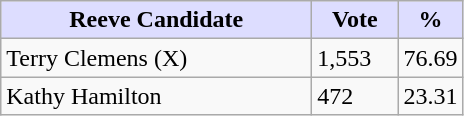<table class="wikitable">
<tr>
<th style="background:#ddf; width:200px;">Reeve Candidate</th>
<th style="background:#ddf; width:50px;">Vote</th>
<th style="background:#ddf; width:30px;">%</th>
</tr>
<tr>
<td>Terry Clemens (X)</td>
<td>1,553</td>
<td>76.69</td>
</tr>
<tr>
<td>Kathy Hamilton</td>
<td>472</td>
<td>23.31</td>
</tr>
</table>
